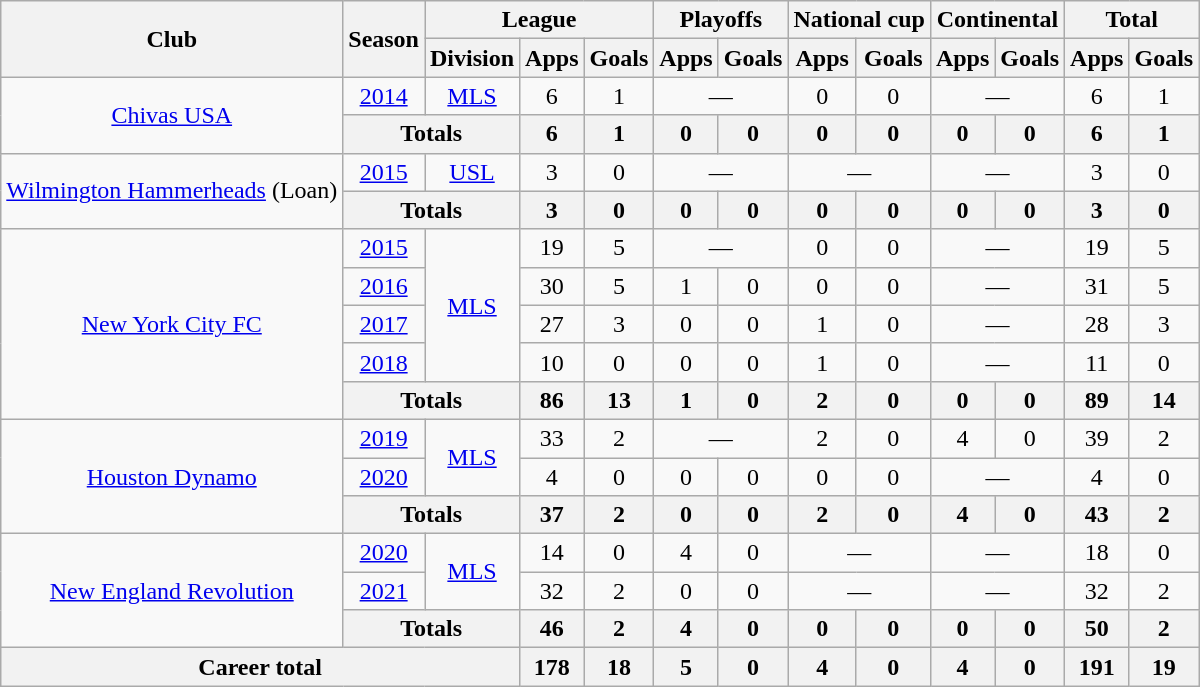<table class="wikitable" style="text-align: center;">
<tr>
<th rowspan="2">Club</th>
<th rowspan="2">Season</th>
<th colspan="3">League</th>
<th colspan="2">Playoffs</th>
<th colspan="2">National cup</th>
<th colspan="2">Continental</th>
<th colspan="2">Total</th>
</tr>
<tr>
<th>Division</th>
<th>Apps</th>
<th>Goals</th>
<th>Apps</th>
<th>Goals</th>
<th>Apps</th>
<th>Goals</th>
<th>Apps</th>
<th>Goals</th>
<th>Apps</th>
<th>Goals</th>
</tr>
<tr>
<td rowspan="2"><a href='#'>Chivas USA</a></td>
<td><a href='#'>2014</a></td>
<td><a href='#'>MLS</a></td>
<td>6</td>
<td>1</td>
<td colspan="2">—</td>
<td>0</td>
<td>0</td>
<td colspan="2">—</td>
<td>6</td>
<td>1</td>
</tr>
<tr>
<th colspan="2">Totals</th>
<th>6</th>
<th>1</th>
<th>0</th>
<th>0</th>
<th>0</th>
<th>0</th>
<th>0</th>
<th>0</th>
<th>6</th>
<th>1</th>
</tr>
<tr>
<td rowspan="2"><a href='#'>Wilmington Hammerheads</a> (Loan)</td>
<td><a href='#'>2015</a></td>
<td><a href='#'>USL</a></td>
<td>3</td>
<td>0</td>
<td colspan="2">—</td>
<td colspan="2">—</td>
<td colspan="2">—</td>
<td>3</td>
<td>0</td>
</tr>
<tr>
<th colspan="2">Totals</th>
<th>3</th>
<th>0</th>
<th>0</th>
<th>0</th>
<th>0</th>
<th>0</th>
<th>0</th>
<th>0</th>
<th>3</th>
<th>0</th>
</tr>
<tr>
<td rowspan="5"><a href='#'>New York City FC</a></td>
<td><a href='#'>2015</a></td>
<td rowspan="4"><a href='#'>MLS</a></td>
<td>19</td>
<td>5</td>
<td colspan="2">—</td>
<td>0</td>
<td>0</td>
<td colspan="2">—</td>
<td>19</td>
<td>5</td>
</tr>
<tr>
<td><a href='#'>2016</a></td>
<td>30</td>
<td>5</td>
<td>1</td>
<td>0</td>
<td>0</td>
<td>0</td>
<td colspan="2">—</td>
<td>31</td>
<td>5</td>
</tr>
<tr>
<td><a href='#'>2017</a></td>
<td>27</td>
<td>3</td>
<td>0</td>
<td>0</td>
<td>1</td>
<td>0</td>
<td colspan="2">—</td>
<td>28</td>
<td>3</td>
</tr>
<tr>
<td><a href='#'>2018</a></td>
<td>10</td>
<td>0</td>
<td>0</td>
<td>0</td>
<td>1</td>
<td>0</td>
<td colspan="2">—</td>
<td>11</td>
<td>0</td>
</tr>
<tr>
<th colspan="2">Totals</th>
<th>86</th>
<th>13</th>
<th>1</th>
<th>0</th>
<th>2</th>
<th>0</th>
<th>0</th>
<th>0</th>
<th>89</th>
<th>14</th>
</tr>
<tr>
<td rowspan="3"><a href='#'>Houston Dynamo</a></td>
<td><a href='#'>2019</a></td>
<td rowspan="2"><a href='#'>MLS</a></td>
<td>33</td>
<td>2</td>
<td colspan="2">—</td>
<td>2</td>
<td>0</td>
<td>4</td>
<td>0</td>
<td>39</td>
<td>2</td>
</tr>
<tr>
<td><a href='#'>2020</a></td>
<td>4</td>
<td>0</td>
<td>0</td>
<td>0</td>
<td>0</td>
<td>0</td>
<td colspan="2">—</td>
<td>4</td>
<td>0</td>
</tr>
<tr>
<th colspan="2">Totals</th>
<th>37</th>
<th>2</th>
<th>0</th>
<th>0</th>
<th>2</th>
<th>0</th>
<th>4</th>
<th>0</th>
<th>43</th>
<th>2</th>
</tr>
<tr>
<td rowspan="3"><a href='#'>New England Revolution</a></td>
<td><a href='#'>2020</a></td>
<td rowspan="2"><a href='#'>MLS</a></td>
<td>14</td>
<td>0</td>
<td>4</td>
<td>0</td>
<td colspan="2">—</td>
<td colspan="2">—</td>
<td>18</td>
<td>0</td>
</tr>
<tr>
<td><a href='#'>2021</a></td>
<td>32</td>
<td>2</td>
<td>0</td>
<td>0</td>
<td colspan="2">—</td>
<td colspan="2">—</td>
<td>32</td>
<td>2</td>
</tr>
<tr>
<th colspan="2">Totals</th>
<th>46</th>
<th>2</th>
<th>4</th>
<th>0</th>
<th>0</th>
<th>0</th>
<th>0</th>
<th>0</th>
<th>50</th>
<th>2</th>
</tr>
<tr>
<th colspan="3">Career total</th>
<th>178</th>
<th>18</th>
<th>5</th>
<th>0</th>
<th>4</th>
<th>0</th>
<th>4</th>
<th>0</th>
<th>191</th>
<th>19</th>
</tr>
</table>
